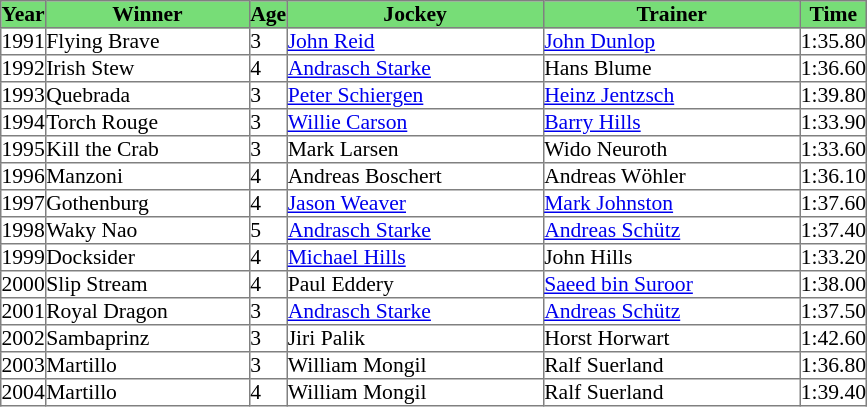<table class = "sortable" | border="1" cellpadding="0" style="border-collapse: collapse; font-size:90%">
<tr bgcolor="#77dd77" align="center">
<th>Year</th>
<th>Winner</th>
<th>Age</th>
<th>Jockey</th>
<th>Trainer</th>
<th>Time</th>
</tr>
<tr>
<td>1991</td>
<td width=135px>Flying Brave</td>
<td>3</td>
<td width=170px><a href='#'>John Reid</a></td>
<td width=170px><a href='#'>John Dunlop</a></td>
<td>1:35.80</td>
</tr>
<tr>
<td>1992</td>
<td>Irish Stew</td>
<td>4</td>
<td><a href='#'>Andrasch Starke</a></td>
<td>Hans Blume</td>
<td>1:36.60</td>
</tr>
<tr>
<td>1993</td>
<td>Quebrada</td>
<td>3</td>
<td><a href='#'>Peter Schiergen</a></td>
<td><a href='#'>Heinz Jentzsch</a></td>
<td>1:39.80</td>
</tr>
<tr>
<td>1994</td>
<td>Torch Rouge </td>
<td>3</td>
<td><a href='#'>Willie Carson</a></td>
<td><a href='#'>Barry Hills</a></td>
<td>1:33.90</td>
</tr>
<tr>
<td>1995</td>
<td>Kill the Crab</td>
<td>3</td>
<td>Mark Larsen</td>
<td>Wido Neuroth</td>
<td>1:33.60</td>
</tr>
<tr>
<td>1996</td>
<td>Manzoni</td>
<td>4</td>
<td>Andreas Boschert</td>
<td>Andreas Wöhler</td>
<td>1:36.10</td>
</tr>
<tr>
<td>1997</td>
<td>Gothenburg</td>
<td>4</td>
<td><a href='#'>Jason Weaver</a></td>
<td><a href='#'>Mark Johnston</a></td>
<td>1:37.60</td>
</tr>
<tr>
<td>1998</td>
<td>Waky Nao</td>
<td>5</td>
<td><a href='#'>Andrasch Starke</a></td>
<td><a href='#'>Andreas Schütz</a></td>
<td>1:37.40</td>
</tr>
<tr>
<td>1999</td>
<td>Docksider</td>
<td>4</td>
<td><a href='#'>Michael Hills</a></td>
<td>John Hills</td>
<td>1:33.20</td>
</tr>
<tr>
<td>2000</td>
<td>Slip Stream</td>
<td>4</td>
<td>Paul Eddery</td>
<td><a href='#'>Saeed bin Suroor</a></td>
<td>1:38.00</td>
</tr>
<tr>
<td>2001</td>
<td>Royal Dragon</td>
<td>3</td>
<td><a href='#'>Andrasch Starke</a></td>
<td><a href='#'>Andreas Schütz</a></td>
<td>1:37.50</td>
</tr>
<tr>
<td>2002</td>
<td>Sambaprinz</td>
<td>3</td>
<td>Jiri Palik</td>
<td>Horst Horwart</td>
<td>1:42.60</td>
</tr>
<tr>
<td>2003</td>
<td>Martillo</td>
<td>3</td>
<td>William Mongil</td>
<td>Ralf Suerland</td>
<td>1:36.80</td>
</tr>
<tr>
<td>2004</td>
<td>Martillo</td>
<td>4</td>
<td>William Mongil</td>
<td>Ralf Suerland</td>
<td>1:39.40</td>
</tr>
</table>
